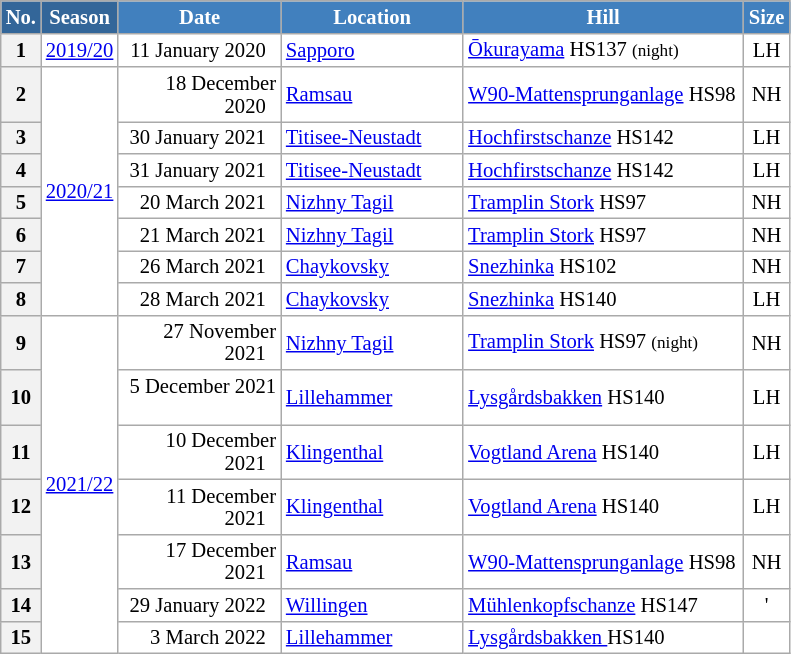<table class="wikitable sortable" style="font-size:86%; line-height:15px; text-align:left; border:grey solid 1px; border-collapse:collapse; background:#ffffff;">
<tr style="background:#efefef;">
<th style="background-color:#369; color:white; width:10px;">No.</th>
<th style="background-color:#369; color:white;  width:30px;">Season</th>
<th style="background-color:#4180be; color:white; width:102px;">Date</th>
<th style="background-color:#4180be; color:white; width:115px;">Location</th>
<th style="background-color:#4180be; color:white; width:180px;">Hill</th>
<th style="background-color:#4180be; color:white; width:25px;">Size</th>
</tr>
<tr>
<th scope=row style="text-align:center;">1</th>
<td align="center"><a href='#'>2019/20</a></td>
<td align=right>11 January 2020  </td>
<td> <a href='#'>Sapporo</a></td>
<td><a href='#'>Ōkurayama</a> HS137 <small>(night)</small></td>
<td align=center>LH</td>
</tr>
<tr>
<th scope=row style="text-align:center;">2</th>
<td align="center" rowspan=7><a href='#'>2020/21</a></td>
<td align=right>18 December 2020  </td>
<td> <a href='#'>Ramsau</a></td>
<td><a href='#'>W90-Mattensprunganlage</a> HS98</td>
<td align=center>NH</td>
</tr>
<tr>
<th scope=row style="text-align:center;">3</th>
<td align=right>30 January 2021  </td>
<td> <a href='#'>Titisee-Neustadt</a></td>
<td><a href='#'>Hochfirstschanze</a> HS142</td>
<td align=center>LH</td>
</tr>
<tr>
<th scope=row style="text-align:center;">4</th>
<td align=right>31 January 2021  </td>
<td> <a href='#'>Titisee-Neustadt</a></td>
<td><a href='#'>Hochfirstschanze</a> HS142</td>
<td align=center>LH</td>
</tr>
<tr>
<th scope=row style="text-align:center;">5</th>
<td align=right>20 March 2021  </td>
<td> <a href='#'>Nizhny Tagil</a></td>
<td><a href='#'>Tramplin Stork</a> HS97</td>
<td align=center>NH</td>
</tr>
<tr>
<th scope=row style="text-align:center;">6</th>
<td align=right>21 March 2021  </td>
<td> <a href='#'>Nizhny Tagil</a></td>
<td><a href='#'>Tramplin Stork</a> HS97</td>
<td align=center>NH</td>
</tr>
<tr>
<th scope=row style="text-align:center;">7</th>
<td align=right>26 March 2021  </td>
<td> <a href='#'>Chaykovsky</a></td>
<td><a href='#'>Snezhinka</a> HS102</td>
<td align=center>NH</td>
</tr>
<tr>
<th scope=row style="text-align:center;">8</th>
<td align=right>28 March 2021  </td>
<td> <a href='#'>Chaykovsky</a></td>
<td><a href='#'>Snezhinka</a> HS140</td>
<td align=center>LH</td>
</tr>
<tr>
<th scope=row style="text-align:center;">9</th>
<td align="center" rowspan=7><a href='#'>2021/22</a></td>
<td align=right>27 November 2021  </td>
<td> <a href='#'>Nizhny Tagil</a></td>
<td><a href='#'>Tramplin Stork</a> HS97 <small>(night)</small></td>
<td align=center>NH</td>
</tr>
<tr>
<th scope=row style="text-align:center;">10</th>
<td align=right>5 December 2021  </td>
<td> <a href='#'>Lillehammer</a></td>
<td><a href='#'>Lysgårdsbakken</a> HS140</td>
<td align=center>LH</td>
</tr>
<tr>
<th scope=row style="text-align:center;">11</th>
<td align=right>10 December 2021  </td>
<td> <a href='#'>Klingenthal</a></td>
<td><a href='#'>Vogtland Arena</a> HS140</td>
<td align=center>LH</td>
</tr>
<tr>
<th scope=row style="text-align:center;">12</th>
<td align=right>11 December 2021  </td>
<td> <a href='#'>Klingenthal</a></td>
<td><a href='#'>Vogtland Arena</a> HS140</td>
<td align=center>LH</td>
</tr>
<tr>
<th scope=row style="text-align:center;">13</th>
<td align=right>17 December 2021  </td>
<td> <a href='#'>Ramsau</a></td>
<td><a href='#'>W90-Mattensprunganlage</a> HS98</td>
<td align=center>NH</td>
</tr>
<tr>
<th scope=row style="text-align:center;">14</th>
<td align=right>29 January 2022  </td>
<td> <a href='#'>Willingen</a></td>
<td><a href='#'>Mühlenkopfschanze</a> HS147</td>
<td align=center>'</td>
</tr>
<tr>
<th scope=row style="text-align:center;">15</th>
<td align=right>3 March 2022  </td>
<td> <a href='#'>Lillehammer</a></td>
<td><a href='#'>Lysgårdsbakken </a> HS140</td>
<td align=center></td>
</tr>
</table>
